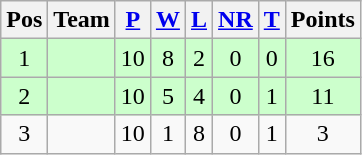<table class="wikitable">
<tr>
<th>Pos</th>
<th>Team</th>
<th><a href='#'>P</a></th>
<th><a href='#'>W</a></th>
<th><a href='#'>L</a></th>
<th><a href='#'>NR</a></th>
<th><a href='#'>T</a></th>
<th>Points</th>
</tr>
<tr align="center" bgcolor="#ccffcc">
<td>1</td>
<td align="left"></td>
<td>10</td>
<td>8</td>
<td>2</td>
<td>0</td>
<td>0</td>
<td>16</td>
</tr>
<tr align="center" bgcolor="#ccffcc">
<td>2</td>
<td align="left"></td>
<td>10</td>
<td>5</td>
<td>4</td>
<td>0</td>
<td>1</td>
<td>11</td>
</tr>
<tr align="center">
<td>3</td>
<td align="left"></td>
<td>10</td>
<td>1</td>
<td>8</td>
<td>0</td>
<td>1</td>
<td>3</td>
</tr>
</table>
